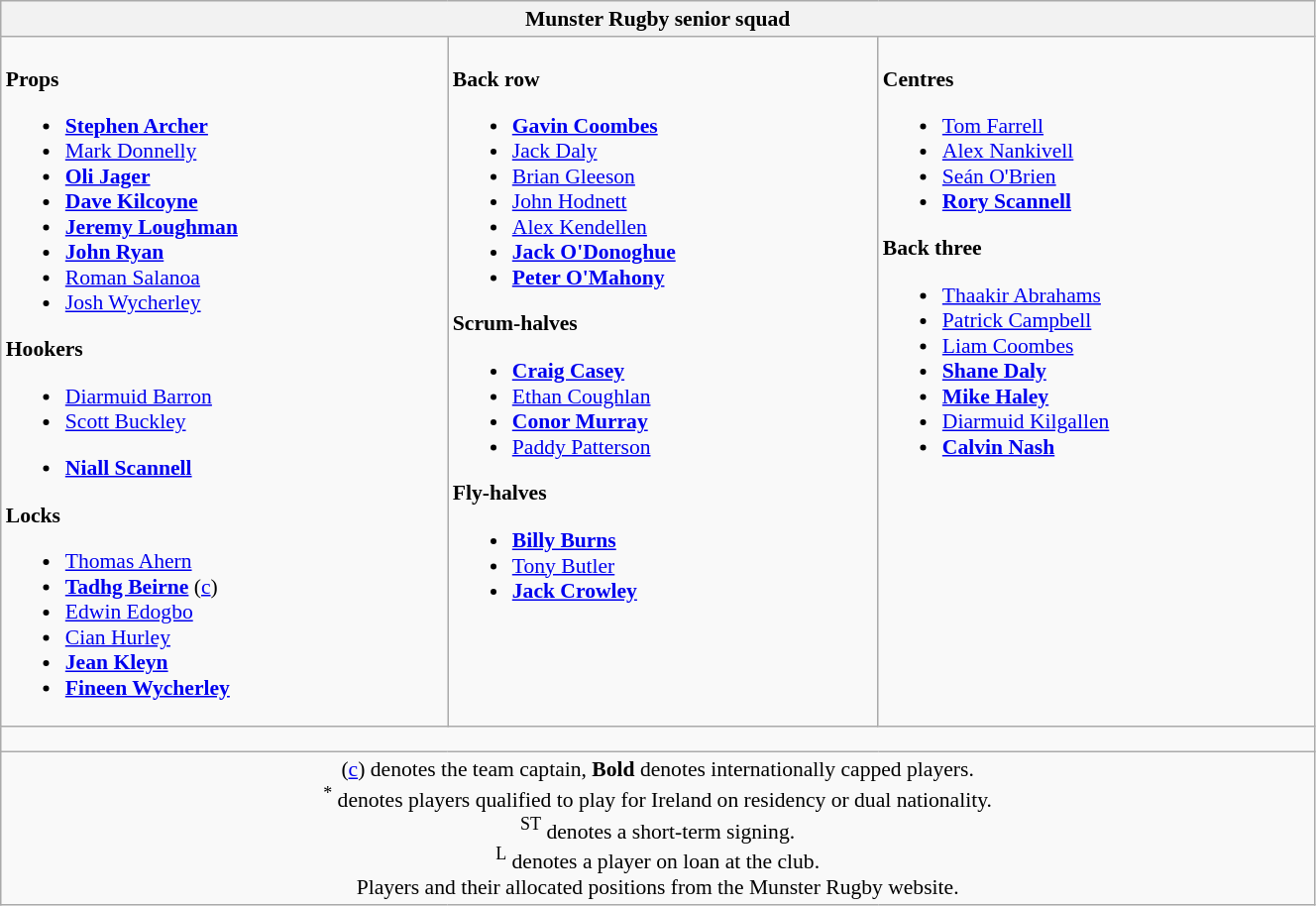<table class="wikitable" style="text-align:left; font-size:90%; width:70%">
<tr>
<th colspan="100%">Munster Rugby senior squad</th>
</tr>
<tr valign="top">
<td><br><strong>Props</strong><ul><li> <strong><a href='#'>Stephen Archer</a></strong></li><li> <a href='#'>Mark Donnelly</a></li><li> <strong><a href='#'>Oli Jager</a></strong></li><li> <strong><a href='#'>Dave Kilcoyne</a></strong></li><li> <strong><a href='#'>Jeremy Loughman</a></strong></li><li> <strong><a href='#'>John Ryan</a></strong></li><li> <a href='#'>Roman Salanoa</a></li><li> <a href='#'>Josh Wycherley</a></li></ul><strong>Hookers</strong><ul><li> <a href='#'>Diarmuid Barron</a></li><li> <a href='#'>Scott Buckley</a></li></ul><ul><li> <strong><a href='#'>Niall Scannell</a></strong></li></ul><strong>Locks</strong><ul><li> <a href='#'>Thomas Ahern</a></li><li> <strong><a href='#'>Tadhg Beirne</a></strong> (<a href='#'>c</a>)</li><li> <a href='#'>Edwin Edogbo</a></li><li> <a href='#'>Cian Hurley</a></li><li> <strong><a href='#'>Jean Kleyn</a></strong></li><li> <strong><a href='#'>Fineen Wycherley</a></strong></li></ul></td>
<td><br><strong>Back row</strong><ul><li> <strong><a href='#'>Gavin Coombes</a></strong></li><li> <a href='#'>Jack Daly</a></li><li> <a href='#'>Brian Gleeson</a></li><li> <a href='#'>John Hodnett</a></li><li> <a href='#'>Alex Kendellen</a></li><li> <strong><a href='#'>Jack O'Donoghue</a></strong></li><li> <strong><a href='#'>Peter O'Mahony</a></strong></li></ul><strong>Scrum-halves</strong><ul><li> <strong><a href='#'>Craig Casey</a></strong></li><li> <a href='#'>Ethan Coughlan</a></li><li> <strong><a href='#'>Conor Murray</a></strong></li><li> <a href='#'>Paddy Patterson</a></li></ul><strong>Fly-halves</strong><ul><li> <strong><a href='#'>Billy Burns</a></strong></li><li> <a href='#'>Tony Butler</a></li><li> <strong><a href='#'>Jack Crowley</a></strong></li></ul></td>
<td><br><strong>Centres</strong><ul><li> <a href='#'>Tom Farrell</a></li><li> <a href='#'>Alex Nankivell</a></li><li> <a href='#'>Seán O'Brien</a></li><li> <strong><a href='#'>Rory Scannell</a></strong></li></ul><strong>Back three</strong><ul><li> <a href='#'>Thaakir Abrahams</a></li><li> <a href='#'>Patrick Campbell</a></li><li> <a href='#'>Liam Coombes</a></li><li> <strong><a href='#'>Shane Daly</a></strong></li><li> <strong><a href='#'>Mike Haley</a></strong></li><li> <a href='#'>Diarmuid Kilgallen</a></li><li> <strong><a href='#'>Calvin Nash</a></strong></li></ul></td>
</tr>
<tr>
<td colspan="100%" style="height: 10px;"></td>
</tr>
<tr>
<td colspan="100%" style="text-align:center;">(<a href='#'>c</a>) denotes the team captain, <strong>Bold</strong> denotes internationally capped players. <br> <sup>*</sup> denotes players qualified to play for Ireland on residency or dual nationality. <br> <sup>ST</sup> denotes a short-term signing.<br> <sup>L</sup> denotes a player on loan at the club. <br> Players and their allocated positions from the Munster Rugby website.</td>
</tr>
</table>
